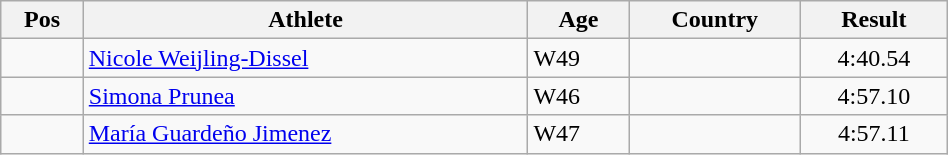<table class="wikitable"  style="text-align:center; width:50%;">
<tr>
<th>Pos</th>
<th>Athlete</th>
<th>Age</th>
<th>Country</th>
<th>Result</th>
</tr>
<tr>
<td align=center></td>
<td align=left><a href='#'>Nicole Weijling-Dissel</a></td>
<td align=left>W49</td>
<td align=left></td>
<td>4:40.54</td>
</tr>
<tr>
<td align=center></td>
<td align=left><a href='#'>Simona Prunea</a></td>
<td align=left>W46</td>
<td align=left></td>
<td>4:57.10</td>
</tr>
<tr>
<td align=center></td>
<td align=left><a href='#'>María Guardeño Jimenez</a></td>
<td align=left>W47</td>
<td align=left></td>
<td>4:57.11</td>
</tr>
</table>
